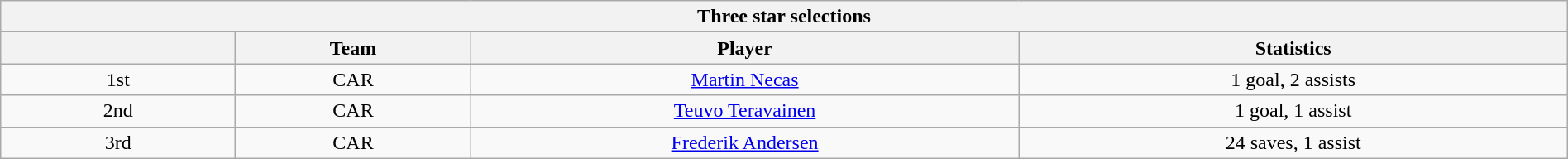<table class="wikitable" style="width:100%;text-align: center;">
<tr>
<th colspan=4>Three star selections</th>
</tr>
<tr>
<th style="width:15%;"></th>
<th style="width:15%;">Team</th>
<th style="width:35%;">Player</th>
<th style="width:35%;">Statistics</th>
</tr>
<tr>
<td>1st</td>
<td>CAR</td>
<td><a href='#'>Martin Necas</a></td>
<td>1 goal, 2 assists</td>
</tr>
<tr>
<td>2nd</td>
<td>CAR</td>
<td><a href='#'>Teuvo Teravainen</a></td>
<td>1 goal, 1 assist</td>
</tr>
<tr>
<td>3rd</td>
<td>CAR</td>
<td><a href='#'>Frederik Andersen</a></td>
<td>24 saves, 1 assist</td>
</tr>
</table>
